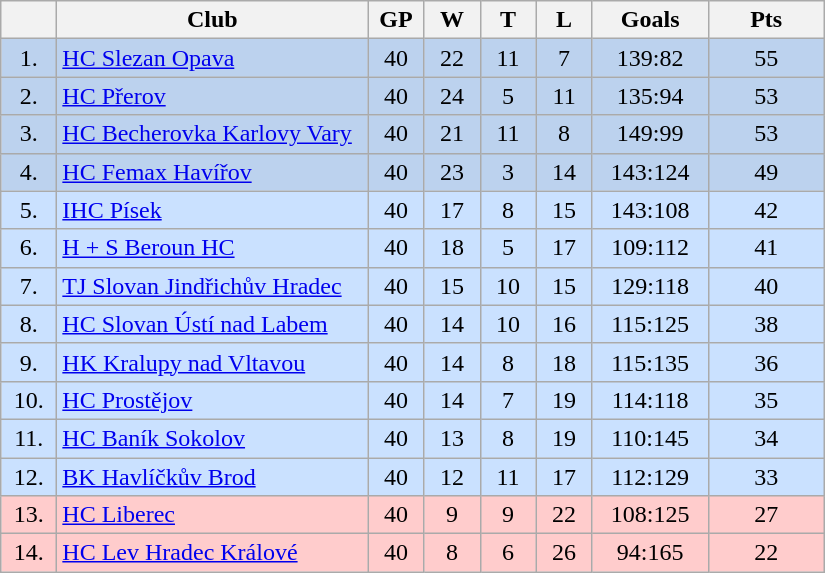<table class="wikitable">
<tr>
<th width="30"></th>
<th width="200">Club</th>
<th width="30">GP</th>
<th width="30">W</th>
<th width="30">T</th>
<th width="30">L</th>
<th width="70">Goals</th>
<th width="70">Pts</th>
</tr>
<tr bgcolor="#BCD2EE" align="center">
<td>1.</td>
<td align="left"><a href='#'>HC Slezan Opava</a></td>
<td>40</td>
<td>22</td>
<td>11</td>
<td>7</td>
<td>139:82</td>
<td>55</td>
</tr>
<tr bgcolor="#BCD2EE" align="center">
<td>2.</td>
<td align="left"><a href='#'>HC Přerov</a></td>
<td>40</td>
<td>24</td>
<td>5</td>
<td>11</td>
<td>135:94</td>
<td>53</td>
</tr>
<tr bgcolor="#BCD2EE" align="center">
<td>3.</td>
<td align="left"><a href='#'>HC Becherovka Karlovy Vary</a></td>
<td>40</td>
<td>21</td>
<td>11</td>
<td>8</td>
<td>149:99</td>
<td>53</td>
</tr>
<tr bgcolor="#BCD2EE" align="center">
<td>4.</td>
<td align="left"><a href='#'>HC Femax Havířov</a></td>
<td>40</td>
<td>23</td>
<td>3</td>
<td>14</td>
<td>143:124</td>
<td>49</td>
</tr>
<tr bgcolor="#CAE1FF" align="center">
<td>5.</td>
<td align="left"><a href='#'>IHC Písek</a></td>
<td>40</td>
<td>17</td>
<td>8</td>
<td>15</td>
<td>143:108</td>
<td>42</td>
</tr>
<tr bgcolor="#CAE1FF" align="center">
<td>6.</td>
<td align="left"><a href='#'>H + S Beroun HC</a></td>
<td>40</td>
<td>18</td>
<td>5</td>
<td>17</td>
<td>109:112</td>
<td>41</td>
</tr>
<tr bgcolor="#CAE1FF" align="center">
<td>7.</td>
<td align="left"><a href='#'>TJ Slovan Jindřichův Hradec</a></td>
<td>40</td>
<td>15</td>
<td>10</td>
<td>15</td>
<td>129:118</td>
<td>40</td>
</tr>
<tr bgcolor="#CAE1FF" align="center">
<td>8.</td>
<td align="left"><a href='#'>HC Slovan Ústí nad Labem</a></td>
<td>40</td>
<td>14</td>
<td>10</td>
<td>16</td>
<td>115:125</td>
<td>38</td>
</tr>
<tr bgcolor="#CAE1FF" align="center">
<td>9.</td>
<td align="left"><a href='#'>HK Kralupy nad Vltavou</a></td>
<td>40</td>
<td>14</td>
<td>8</td>
<td>18</td>
<td>115:135</td>
<td>36</td>
</tr>
<tr bgcolor="#CAE1FF" align="center">
<td>10.</td>
<td align="left"><a href='#'>HC Prostějov</a></td>
<td>40</td>
<td>14</td>
<td>7</td>
<td>19</td>
<td>114:118</td>
<td>35</td>
</tr>
<tr bgcolor="#CAE1FF" align="center">
<td>11.</td>
<td align="left"><a href='#'>HC Baník Sokolov</a></td>
<td>40</td>
<td>13</td>
<td>8</td>
<td>19</td>
<td>110:145</td>
<td>34</td>
</tr>
<tr bgcolor="#CAE1FF" align="center">
<td>12.</td>
<td align="left"><a href='#'>BK Havlíčkův Brod</a></td>
<td>40</td>
<td>12</td>
<td>11</td>
<td>17</td>
<td>112:129</td>
<td>33</td>
</tr>
<tr bgcolor="#ffcccc" align="center">
<td>13.</td>
<td align="left"><a href='#'>HC Liberec</a></td>
<td>40</td>
<td>9</td>
<td>9</td>
<td>22</td>
<td>108:125</td>
<td>27</td>
</tr>
<tr bgcolor="#ffcccc" align="center">
<td>14.</td>
<td align="left"><a href='#'>HC Lev Hradec Králové</a></td>
<td>40</td>
<td>8</td>
<td>6</td>
<td>26</td>
<td>94:165</td>
<td>22</td>
</tr>
</table>
